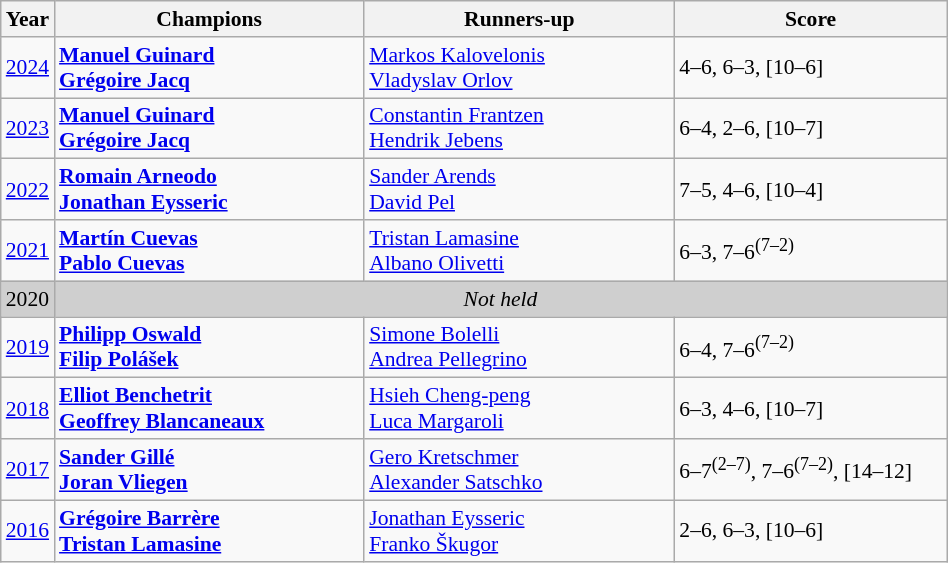<table class="wikitable" style="font-size:90%">
<tr>
<th>Year</th>
<th width="200">Champions</th>
<th width="200">Runners-up</th>
<th width="175">Score</th>
</tr>
<tr>
<td><a href='#'>2024</a></td>
<td> <strong><a href='#'>Manuel Guinard</a></strong><br> <strong><a href='#'>Grégoire Jacq</a></strong></td>
<td> <a href='#'>Markos Kalovelonis</a><br> <a href='#'>Vladyslav Orlov</a></td>
<td>4–6, 6–3, [10–6]</td>
</tr>
<tr>
<td><a href='#'>2023</a></td>
<td> <strong><a href='#'>Manuel Guinard</a></strong><br> <strong><a href='#'>Grégoire Jacq</a></strong></td>
<td> <a href='#'>Constantin Frantzen</a><br> <a href='#'>Hendrik Jebens</a></td>
<td>6–4, 2–6, [10–7]</td>
</tr>
<tr>
<td><a href='#'>2022</a></td>
<td> <strong><a href='#'>Romain Arneodo</a></strong><br> <strong><a href='#'>Jonathan Eysseric</a></strong></td>
<td> <a href='#'>Sander Arends</a><br> <a href='#'>David Pel</a></td>
<td>7–5, 4–6, [10–4]</td>
</tr>
<tr>
<td><a href='#'>2021</a></td>
<td> <strong><a href='#'>Martín Cuevas</a></strong><br> <strong><a href='#'>Pablo Cuevas</a></strong></td>
<td> <a href='#'>Tristan Lamasine</a><br> <a href='#'>Albano Olivetti</a></td>
<td>6–3, 7–6<sup>(7–2)</sup></td>
</tr>
<tr>
<td style="background:#cfcfcf">2020</td>
<td colspan=3 align=center style="background:#cfcfcf"><em>Not held</em></td>
</tr>
<tr>
<td><a href='#'>2019</a></td>
<td> <strong><a href='#'>Philipp Oswald</a></strong><br> <strong><a href='#'>Filip Polášek</a></strong></td>
<td> <a href='#'>Simone Bolelli</a><br> <a href='#'>Andrea Pellegrino</a></td>
<td>6–4, 7–6<sup>(7–2)</sup></td>
</tr>
<tr>
<td><a href='#'>2018</a></td>
<td> <strong><a href='#'>Elliot Benchetrit</a></strong><br> <strong><a href='#'>Geoffrey Blancaneaux</a></strong></td>
<td> <a href='#'>Hsieh Cheng-peng</a><br> <a href='#'>Luca Margaroli</a></td>
<td>6–3, 4–6, [10–7]</td>
</tr>
<tr>
<td><a href='#'>2017</a></td>
<td> <strong><a href='#'>Sander Gillé</a></strong><br> <strong><a href='#'>Joran Vliegen</a></strong></td>
<td> <a href='#'>Gero Kretschmer</a><br> <a href='#'>Alexander Satschko</a></td>
<td>6–7<sup>(2–7)</sup>, 7–6<sup>(7–2)</sup>, [14–12]</td>
</tr>
<tr>
<td><a href='#'>2016</a></td>
<td> <strong><a href='#'>Grégoire Barrère</a></strong><br> <strong><a href='#'>Tristan Lamasine</a></strong></td>
<td> <a href='#'>Jonathan Eysseric</a><br> <a href='#'>Franko Škugor</a></td>
<td>2–6, 6–3, [10–6]</td>
</tr>
</table>
